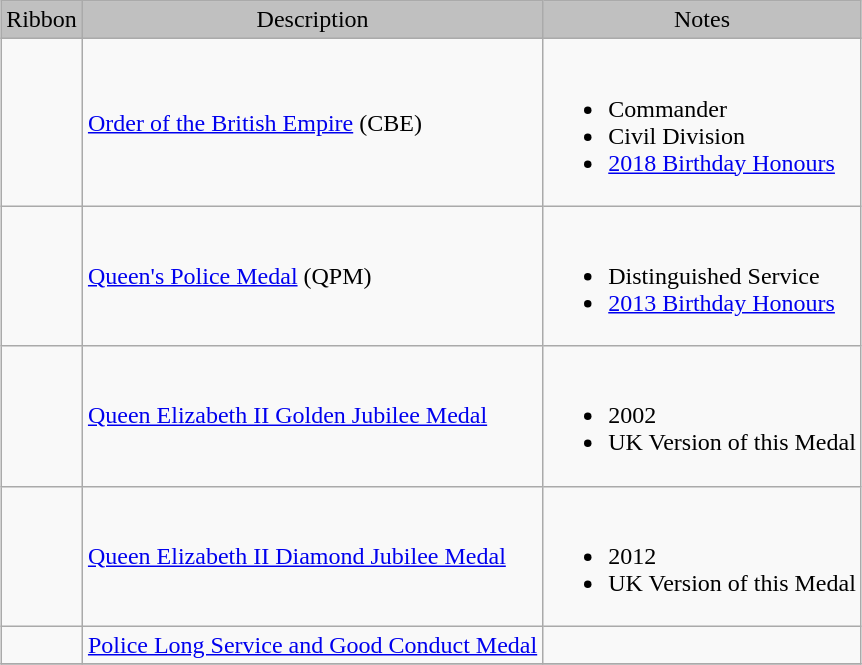<table class="wikitable" style="margin:1em auto;">
<tr style="background:silver;" align="center">
<td>Ribbon</td>
<td>Description</td>
<td>Notes</td>
</tr>
<tr>
<td></td>
<td><a href='#'>Order of the British Empire</a> (CBE)</td>
<td><br><ul><li>Commander</li><li>Civil Division</li><li><a href='#'>2018 Birthday Honours</a></li></ul></td>
</tr>
<tr>
<td></td>
<td><a href='#'>Queen's Police Medal</a> (QPM)</td>
<td><br><ul><li>Distinguished Service</li><li><a href='#'>2013 Birthday Honours</a></li></ul></td>
</tr>
<tr>
<td></td>
<td><a href='#'>Queen Elizabeth II Golden Jubilee Medal</a></td>
<td><br><ul><li>2002</li><li>UK Version of this Medal</li></ul></td>
</tr>
<tr>
<td></td>
<td><a href='#'>Queen Elizabeth II Diamond Jubilee Medal</a></td>
<td><br><ul><li>2012</li><li>UK Version of this Medal</li></ul></td>
</tr>
<tr>
<td></td>
<td><a href='#'>Police Long Service and Good Conduct Medal</a></td>
<td></td>
</tr>
<tr>
</tr>
</table>
